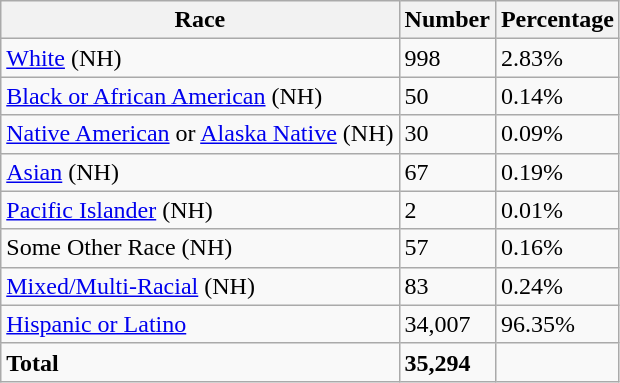<table class="wikitable">
<tr>
<th>Race</th>
<th>Number</th>
<th>Percentage</th>
</tr>
<tr>
<td><a href='#'>White</a> (NH)</td>
<td>998</td>
<td>2.83%</td>
</tr>
<tr>
<td><a href='#'>Black or African American</a> (NH)</td>
<td>50</td>
<td>0.14%</td>
</tr>
<tr>
<td><a href='#'>Native American</a> or <a href='#'>Alaska Native</a> (NH)</td>
<td>30</td>
<td>0.09%</td>
</tr>
<tr>
<td><a href='#'>Asian</a> (NH)</td>
<td>67</td>
<td>0.19%</td>
</tr>
<tr>
<td><a href='#'>Pacific Islander</a> (NH)</td>
<td>2</td>
<td>0.01%</td>
</tr>
<tr>
<td>Some Other Race (NH)</td>
<td>57</td>
<td>0.16%</td>
</tr>
<tr>
<td><a href='#'>Mixed/Multi-Racial</a> (NH)</td>
<td>83</td>
<td>0.24%</td>
</tr>
<tr>
<td><a href='#'>Hispanic or Latino</a></td>
<td>34,007</td>
<td>96.35%</td>
</tr>
<tr>
<td><strong>Total</strong></td>
<td><strong>35,294</strong></td>
<td></td>
</tr>
</table>
